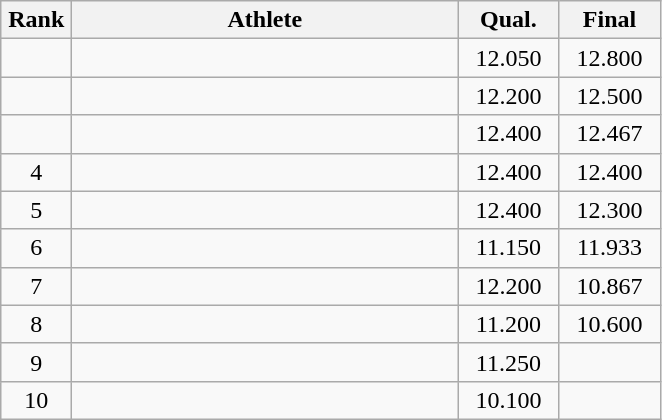<table class=wikitable style="text-align:center">
<tr>
<th width=40>Rank</th>
<th width=250>Athlete</th>
<th width=60>Qual.</th>
<th width=60>Final</th>
</tr>
<tr>
<td></td>
<td align="left"></td>
<td>12.050</td>
<td>12.800</td>
</tr>
<tr>
<td></td>
<td align="left"></td>
<td>12.200</td>
<td>12.500</td>
</tr>
<tr>
<td></td>
<td align="left"></td>
<td>12.400</td>
<td>12.467</td>
</tr>
<tr>
<td>4</td>
<td align="left"></td>
<td>12.400</td>
<td>12.400</td>
</tr>
<tr>
<td>5</td>
<td align="left"></td>
<td>12.400</td>
<td>12.300</td>
</tr>
<tr>
<td>6</td>
<td align="left"></td>
<td>11.150</td>
<td>11.933</td>
</tr>
<tr>
<td>7</td>
<td align="left"></td>
<td>12.200</td>
<td>10.867</td>
</tr>
<tr>
<td>8</td>
<td align="left"></td>
<td>11.200</td>
<td>10.600</td>
</tr>
<tr>
<td>9</td>
<td align="left"></td>
<td>11.250</td>
<td></td>
</tr>
<tr>
<td>10</td>
<td align="left"></td>
<td>10.100</td>
<td></td>
</tr>
</table>
